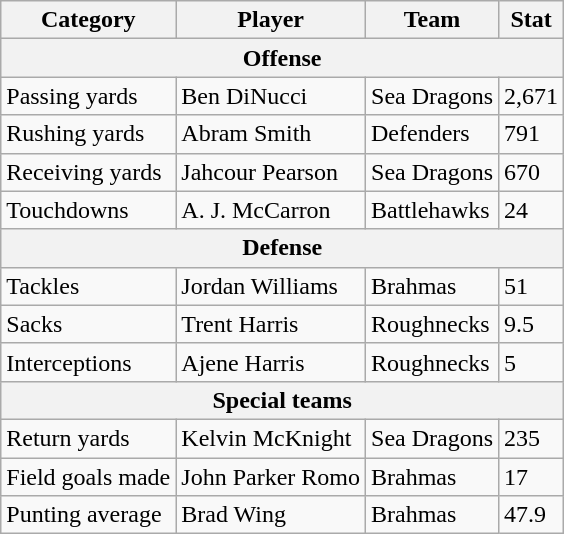<table class="wikitable">
<tr>
<th>Category</th>
<th>Player</th>
<th>Team</th>
<th>Stat</th>
</tr>
<tr>
<th colspan="4">Offense</th>
</tr>
<tr>
<td>Passing yards</td>
<td>Ben DiNucci</td>
<td>Sea Dragons</td>
<td>2,671</td>
</tr>
<tr>
<td>Rushing yards</td>
<td>Abram Smith</td>
<td>Defenders</td>
<td>791</td>
</tr>
<tr>
<td>Receiving yards</td>
<td>Jahcour Pearson</td>
<td>Sea Dragons</td>
<td>670</td>
</tr>
<tr>
<td>Touchdowns</td>
<td>A. J. McCarron</td>
<td>Battlehawks</td>
<td>24</td>
</tr>
<tr>
<th colspan="4">Defense</th>
</tr>
<tr>
<td>Tackles</td>
<td>Jordan Williams</td>
<td>Brahmas</td>
<td>51</td>
</tr>
<tr>
<td>Sacks</td>
<td>Trent Harris</td>
<td>Roughnecks</td>
<td>9.5</td>
</tr>
<tr>
<td>Interceptions</td>
<td>Ajene Harris</td>
<td>Roughnecks</td>
<td>5</td>
</tr>
<tr>
<th colspan="4">Special teams</th>
</tr>
<tr>
<td>Return yards</td>
<td>Kelvin McKnight</td>
<td>Sea Dragons</td>
<td>235</td>
</tr>
<tr>
<td>Field goals made</td>
<td>John Parker Romo</td>
<td>Brahmas</td>
<td>17</td>
</tr>
<tr>
<td>Punting average</td>
<td>Brad Wing</td>
<td>Brahmas</td>
<td>47.9</td>
</tr>
</table>
